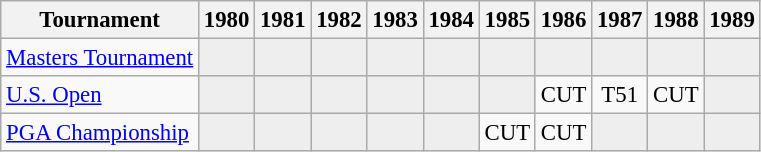<table class="wikitable" style="font-size:95%;text-align:center;">
<tr>
<th>Tournament</th>
<th>1980</th>
<th>1981</th>
<th>1982</th>
<th>1983</th>
<th>1984</th>
<th>1985</th>
<th>1986</th>
<th>1987</th>
<th>1988</th>
<th>1989</th>
</tr>
<tr>
<td align=left><a href='#'>Masters Tournament</a></td>
<td style="background:#eeeeee;"></td>
<td style="background:#eeeeee;"></td>
<td style="background:#eeeeee;"></td>
<td style="background:#eeeeee;"></td>
<td style="background:#eeeeee;"></td>
<td style="background:#eeeeee;"></td>
<td style="background:#eeeeee;"></td>
<td style="background:#eeeeee;"></td>
<td style="background:#eeeeee;"></td>
<td style="background:#eeeeee;"></td>
</tr>
<tr>
<td align=left><a href='#'>U.S. Open</a></td>
<td style="background:#eeeeee;"></td>
<td style="background:#eeeeee;"></td>
<td style="background:#eeeeee;"></td>
<td style="background:#eeeeee;"></td>
<td style="background:#eeeeee;"></td>
<td style="background:#eeeeee;"></td>
<td>CUT</td>
<td>T51</td>
<td>CUT</td>
<td style="background:#eeeeee;"></td>
</tr>
<tr>
<td align=left><a href='#'>PGA Championship</a></td>
<td style="background:#eeeeee;"></td>
<td style="background:#eeeeee;"></td>
<td style="background:#eeeeee;"></td>
<td style="background:#eeeeee;"></td>
<td style="background:#eeeeee;"></td>
<td>CUT</td>
<td>CUT</td>
<td style="background:#eeeeee;"></td>
<td style="background:#eeeeee;"></td>
<td style="background:#eeeeee;"></td>
</tr>
</table>
